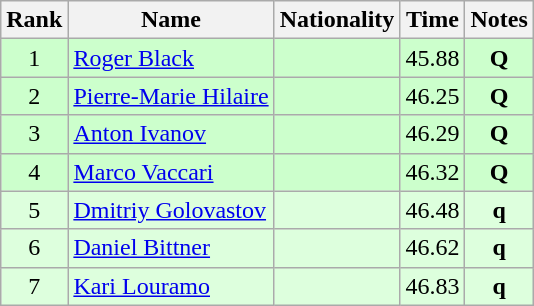<table class="wikitable sortable" style="text-align:center">
<tr>
<th>Rank</th>
<th>Name</th>
<th>Nationality</th>
<th>Time</th>
<th>Notes</th>
</tr>
<tr bgcolor=ccffcc>
<td>1</td>
<td align=left><a href='#'>Roger Black</a></td>
<td align=left></td>
<td>45.88</td>
<td><strong>Q</strong></td>
</tr>
<tr bgcolor=ccffcc>
<td>2</td>
<td align=left><a href='#'>Pierre-Marie Hilaire</a></td>
<td align=left></td>
<td>46.25</td>
<td><strong>Q</strong></td>
</tr>
<tr bgcolor=ccffcc>
<td>3</td>
<td align=left><a href='#'>Anton Ivanov</a></td>
<td align=left></td>
<td>46.29</td>
<td><strong>Q</strong></td>
</tr>
<tr bgcolor=ccffcc>
<td>4</td>
<td align=left><a href='#'>Marco Vaccari</a></td>
<td align=left></td>
<td>46.32</td>
<td><strong>Q</strong></td>
</tr>
<tr bgcolor=ddffdd>
<td>5</td>
<td align=left><a href='#'>Dmitriy Golovastov</a></td>
<td align=left></td>
<td>46.48</td>
<td><strong>q</strong></td>
</tr>
<tr bgcolor=ddffdd>
<td>6</td>
<td align=left><a href='#'>Daniel Bittner</a></td>
<td align=left></td>
<td>46.62</td>
<td><strong>q</strong></td>
</tr>
<tr bgcolor=ddffdd>
<td>7</td>
<td align=left><a href='#'>Kari Louramo</a></td>
<td align=left></td>
<td>46.83</td>
<td><strong>q</strong></td>
</tr>
</table>
